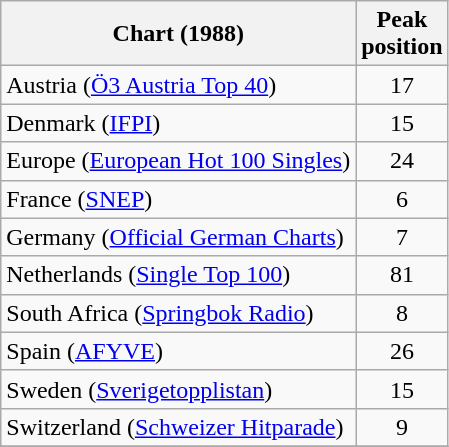<table class="wikitable sortable">
<tr>
<th>Chart (1988)</th>
<th align="center">Peak<br>position</th>
</tr>
<tr>
<td>Austria (<a href='#'>Ö3 Austria Top 40</a>)</td>
<td align="center">17</td>
</tr>
<tr>
<td>Denmark (<a href='#'>IFPI</a>)</td>
<td align="center">15</td>
</tr>
<tr>
<td>Europe (<a href='#'>European Hot 100 Singles</a>)</td>
<td align="center">24</td>
</tr>
<tr>
<td>France (<a href='#'>SNEP</a>)</td>
<td align="center">6</td>
</tr>
<tr>
<td>Germany (<a href='#'>Official German Charts</a>)</td>
<td align="center">7</td>
</tr>
<tr>
<td>Netherlands (<a href='#'>Single Top 100</a>)</td>
<td align="center">81</td>
</tr>
<tr>
<td>South Africa (<a href='#'>Springbok Radio</a>)</td>
<td align="center">8</td>
</tr>
<tr>
<td>Spain (<a href='#'>AFYVE</a>)</td>
<td align="center">26</td>
</tr>
<tr>
<td>Sweden (<a href='#'>Sverigetopplistan</a>)</td>
<td align="center">15</td>
</tr>
<tr>
<td>Switzerland (<a href='#'>Schweizer Hitparade</a>)</td>
<td align="center">9</td>
</tr>
<tr>
</tr>
</table>
